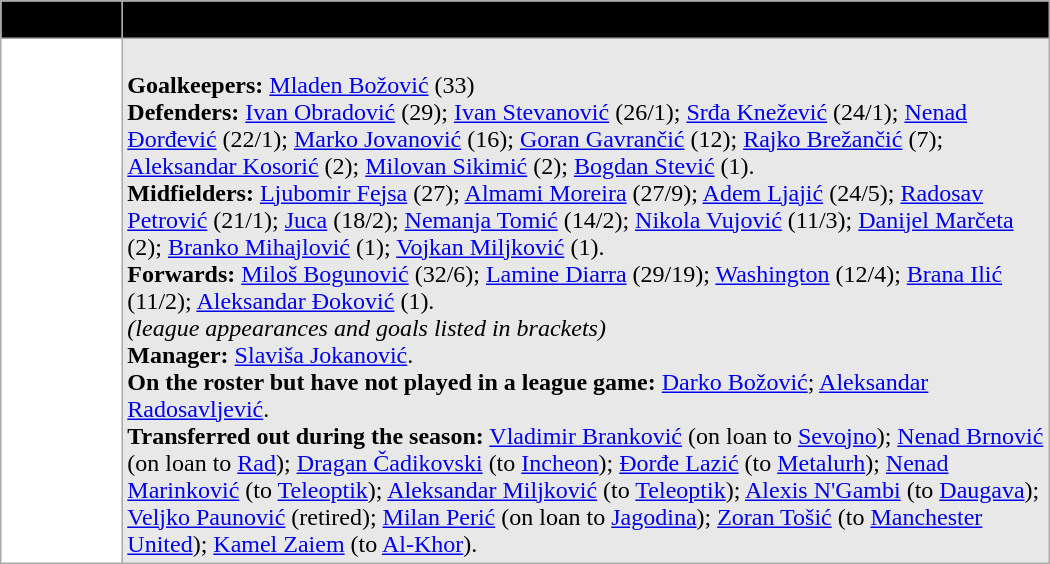<table class="wikitable" Width="700">
<tr bgcolor="000000">
<td align="center" width="75"><span> <strong>1.</strong> </span></td>
<td align="center" width="625"><span> <strong>FK Partizan</strong> </span></td>
</tr>
<tr bgcolor="#FFFFFF" align="center">
<td></td>
<td - bgcolor="#E8E8E8" align="left"><br><strong>Goalkeepers:</strong>  <a href='#'>Mladen Božović</a> (33)<br>
<strong>Defenders:</strong> <a href='#'>Ivan Obradović</a> (29); <a href='#'>Ivan Stevanović</a> (26/1); <a href='#'>Srđa Knežević</a> (24/1); <a href='#'>Nenad Đorđević</a> (22/1); <a href='#'>Marko Jovanović</a> (16); <a href='#'>Goran Gavrančić</a> (12); <a href='#'>Rajko Brežančić</a> (7);  <a href='#'>Aleksandar Kosorić</a> (2); <a href='#'>Milovan Sikimić</a> (2); <a href='#'>Bogdan Stević</a> (1).<br>
<strong>Midfielders:</strong> <a href='#'>Ljubomir Fejsa</a> (27);  <a href='#'>Almami Moreira</a> (27/9); <a href='#'>Adem Ljajić</a> (24/5); <a href='#'>Radosav Petrović</a> (21/1);  <a href='#'>Juca</a> (18/2); <a href='#'>Nemanja Tomić</a> (14/2);  <a href='#'>Nikola Vujović</a> (11/3);  <a href='#'>Danijel Marčeta</a> (2); <a href='#'>Branko Mihajlović</a> (1); <a href='#'>Vojkan Miljković</a> (1).<br>
<strong>Forwards:</strong> <a href='#'>Miloš Bogunović</a> (32/6);  <a href='#'>Lamine Diarra</a> (29/19);  <a href='#'>Washington</a> (12/4); <a href='#'>Brana Ilić</a> (11/2); <a href='#'>Aleksandar Đoković</a> (1).<br><em>(league appearances and goals listed in brackets)</em><br><strong>Manager:</strong> <a href='#'>Slaviša Jokanović</a>.<br><strong>On the roster but have not played in a league game:</strong>  <a href='#'>Darko Božović</a>; <a href='#'>Aleksandar Radosavljević</a>.<br><strong>Transferred out during the season:</strong> <a href='#'>Vladimir Branković</a> (on loan to <a href='#'>Sevojno</a>);  <a href='#'>Nenad Brnović</a> (on loan to <a href='#'>Rad</a>);  <a href='#'>Dragan Čadikovski</a> (to <a href='#'>Incheon</a>); <a href='#'>Đorđe Lazić</a> (to <a href='#'>Metalurh</a>); <a href='#'>Nenad Marinković</a> (to <a href='#'>Teleoptik</a>); <a href='#'>Aleksandar Miljković</a> (to <a href='#'>Teleoptik</a>);  <a href='#'>Alexis N'Gambi</a> (to <a href='#'>Daugava</a>); <a href='#'>Veljko Paunović</a> (retired); <a href='#'>Milan Perić</a> (on loan to <a href='#'>Jagodina</a>); <a href='#'>Zoran Tošić</a> (to <a href='#'>Manchester United</a>);  <a href='#'>Kamel Zaiem</a> (to <a href='#'>Al-Khor</a>).</td>
</tr>
</table>
